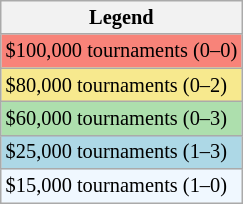<table class="wikitable" style="font-size:85%">
<tr>
<th>Legend</th>
</tr>
<tr style="background:#f88379;">
<td>$100,000 tournaments (0–0)</td>
</tr>
<tr style="background:#f7e98e;">
<td>$80,000 tournaments (0–2)</td>
</tr>
<tr style="background:#addfad;">
<td>$60,000 tournaments (0–3)</td>
</tr>
<tr style="background:lightblue;">
<td>$25,000 tournaments (1–3)</td>
</tr>
<tr style="background:#f0f8ff;">
<td>$15,000 tournaments (1–0)</td>
</tr>
</table>
